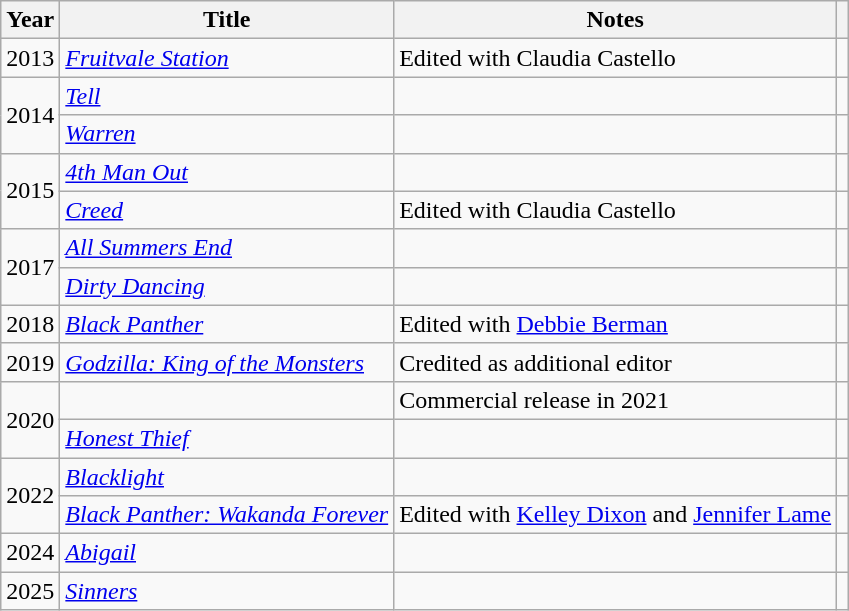<table class="wikitable sortable">
<tr>
<th>Year</th>
<th>Title</th>
<th class="unsortable">Notes</th>
<th scope="col" class="unsortable"></th>
</tr>
<tr>
<td>2013</td>
<td><em><a href='#'>Fruitvale Station</a></em></td>
<td>Edited with Claudia Castello</td>
<td style="text-align:center;"></td>
</tr>
<tr>
<td rowspan=2>2014</td>
<td><em><a href='#'>Tell</a></em></td>
<td></td>
<td style="text-align:center;"></td>
</tr>
<tr>
<td><em><a href='#'>Warren</a></em></td>
<td></td>
<td style="text-align:center;"></td>
</tr>
<tr>
<td rowspan=2>2015</td>
<td><em><a href='#'>4th Man Out</a></em></td>
<td></td>
<td style="text-align:center;"></td>
</tr>
<tr>
<td><em><a href='#'>Creed</a></em></td>
<td>Edited with Claudia Castello</td>
<td style="text-align:center;"></td>
</tr>
<tr>
<td rowspan=2>2017</td>
<td><em><a href='#'>All Summers End</a></em></td>
<td></td>
<td style="text-align:center;"></td>
</tr>
<tr>
<td><em><a href='#'>Dirty Dancing</a></em></td>
<td></td>
<td style="text-align:center;"></td>
</tr>
<tr>
<td>2018</td>
<td><em><a href='#'>Black Panther</a></em></td>
<td>Edited with <a href='#'>Debbie Berman</a></td>
<td style="text-align:center;"></td>
</tr>
<tr>
<td>2019</td>
<td><em><a href='#'>Godzilla: King of the Monsters</a></em></td>
<td>Credited as additional editor</td>
<td style="text-align:center;"></td>
</tr>
<tr>
<td rowspan=2>2020</td>
<td><em></em></td>
<td>Commercial release in 2021</td>
<td style="text-align:center;"></td>
</tr>
<tr>
<td><em><a href='#'>Honest Thief</a></em></td>
<td></td>
<td style="text-align:center;"></td>
</tr>
<tr>
<td rowspan=2>2022</td>
<td><em><a href='#'>Blacklight</a></em></td>
<td></td>
<td style="text-align:center;"></td>
</tr>
<tr>
<td><em><a href='#'>Black Panther: Wakanda Forever</a></em></td>
<td>Edited with <a href='#'>Kelley Dixon</a> and <a href='#'>Jennifer Lame</a></td>
<td style="text-align:center;"></td>
</tr>
<tr>
<td>2024</td>
<td><em><a href='#'>Abigail</a></em></td>
<td></td>
<td style="text-align:center;"></td>
</tr>
<tr>
<td>2025</td>
<td><a href='#'><em>Sinners</em></a></td>
<td></td>
<td style="text-align:center;"></td>
</tr>
</table>
